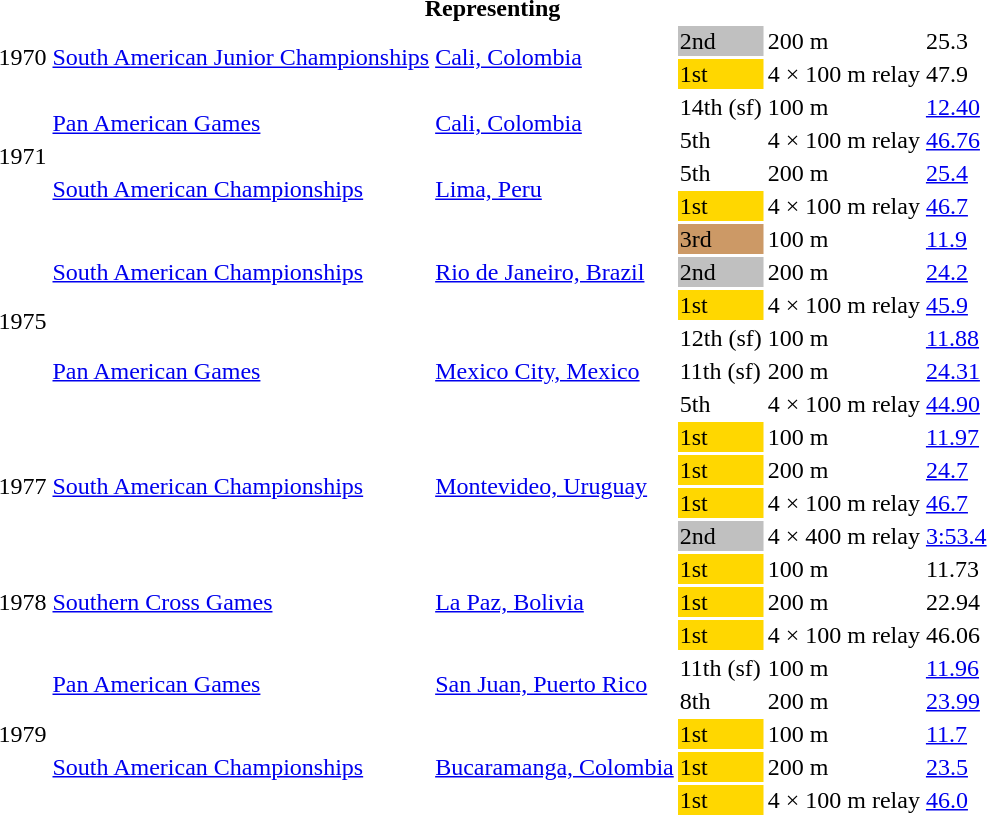<table>
<tr>
<th colspan="6">Representing </th>
</tr>
<tr>
<td rowspan=2>1970</td>
<td rowspan=2><a href='#'>South American Junior Championships</a></td>
<td rowspan=2><a href='#'>Cali, Colombia</a></td>
<td bgcolor=silver>2nd</td>
<td>200 m</td>
<td>25.3</td>
</tr>
<tr>
<td bgcolor=gold>1st</td>
<td>4 × 100 m relay</td>
<td>47.9</td>
</tr>
<tr>
<td rowspan=4>1971</td>
<td rowspan=2><a href='#'>Pan American Games</a></td>
<td rowspan=2><a href='#'>Cali, Colombia</a></td>
<td>14th (sf)</td>
<td>100 m</td>
<td><a href='#'>12.40</a></td>
</tr>
<tr>
<td>5th</td>
<td>4 × 100 m relay</td>
<td><a href='#'>46.76</a></td>
</tr>
<tr>
<td rowspan=2><a href='#'>South American Championships</a></td>
<td rowspan=2><a href='#'>Lima, Peru</a></td>
<td>5th</td>
<td>200 m</td>
<td><a href='#'>25.4</a></td>
</tr>
<tr>
<td bgcolor=gold>1st</td>
<td>4 × 100 m relay</td>
<td><a href='#'>46.7</a></td>
</tr>
<tr>
<td rowspan=6>1975</td>
<td rowspan=3><a href='#'>South American Championships</a></td>
<td rowspan=3><a href='#'>Rio de Janeiro, Brazil</a></td>
<td bgcolor=cc9966>3rd</td>
<td>100 m</td>
<td><a href='#'>11.9</a></td>
</tr>
<tr>
<td bgcolor=silver>2nd</td>
<td>200 m</td>
<td><a href='#'>24.2</a></td>
</tr>
<tr>
<td bgcolor=gold>1st</td>
<td>4 × 100 m relay</td>
<td><a href='#'>45.9</a></td>
</tr>
<tr>
<td rowspan=3><a href='#'>Pan American Games</a></td>
<td rowspan=3><a href='#'>Mexico City, Mexico</a></td>
<td>12th (sf)</td>
<td>100 m</td>
<td><a href='#'>11.88</a></td>
</tr>
<tr>
<td>11th (sf)</td>
<td>200 m</td>
<td><a href='#'>24.31</a></td>
</tr>
<tr>
<td>5th</td>
<td>4 × 100 m relay</td>
<td><a href='#'>44.90</a></td>
</tr>
<tr>
<td rowspan=4>1977</td>
<td rowspan=4><a href='#'>South American Championships</a></td>
<td rowspan=4><a href='#'>Montevideo, Uruguay</a></td>
<td bgcolor=gold>1st</td>
<td>100 m</td>
<td><a href='#'>11.97</a></td>
</tr>
<tr>
<td bgcolor=gold>1st</td>
<td>200 m</td>
<td><a href='#'>24.7</a></td>
</tr>
<tr>
<td bgcolor=gold>1st</td>
<td>4 × 100 m relay</td>
<td><a href='#'>46.7</a></td>
</tr>
<tr>
<td bgcolor=silver>2nd</td>
<td>4 × 400 m relay</td>
<td><a href='#'>3:53.4</a></td>
</tr>
<tr>
<td rowspan=3>1978</td>
<td rowspan=3><a href='#'>Southern Cross Games</a></td>
<td rowspan=3><a href='#'>La Paz, Bolivia</a></td>
<td bgcolor=gold>1st</td>
<td>100 m</td>
<td>11.73</td>
</tr>
<tr>
<td bgcolor=gold>1st</td>
<td>200 m</td>
<td>22.94</td>
</tr>
<tr>
<td bgcolor=gold>1st</td>
<td>4 × 100 m relay</td>
<td>46.06</td>
</tr>
<tr>
<td rowspan=5>1979</td>
<td rowspan=2><a href='#'>Pan American Games</a></td>
<td rowspan=2><a href='#'>San Juan, Puerto Rico</a></td>
<td>11th (sf)</td>
<td>100 m</td>
<td><a href='#'>11.96</a></td>
</tr>
<tr>
<td>8th</td>
<td>200 m</td>
<td><a href='#'>23.99</a></td>
</tr>
<tr>
<td rowspan=3><a href='#'>South American Championships</a></td>
<td rowspan=3><a href='#'>Bucaramanga, Colombia</a></td>
<td bgcolor=gold>1st</td>
<td>100 m</td>
<td><a href='#'>11.7</a></td>
</tr>
<tr>
<td bgcolor=gold>1st</td>
<td>200 m</td>
<td><a href='#'>23.5</a></td>
</tr>
<tr>
<td bgcolor=gold>1st</td>
<td>4 × 100 m relay</td>
<td><a href='#'>46.0</a></td>
</tr>
</table>
